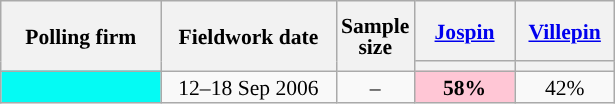<table class="wikitable sortable" style="text-align:center;font-size:90%;line-height:14px;">
<tr style="height:40px;">
<th style="width:100px;" rowspan="2">Polling firm</th>
<th style="width:110px;" rowspan="2">Fieldwork date</th>
<th style="width:35px;" rowspan="2">Sample<br>size</th>
<th class="unsortable" style="width:60px;"><a href='#'>Jospin</a><br></th>
<th class="unsortable" style="width:60px;"><a href='#'>Villepin</a><br></th>
</tr>
<tr>
<th style="background:"></th>
<th style="background:"></th>
</tr>
<tr>
<td style="background:#04FBF4;"></td>
<td data-sort-value="2006-09-18">12–18 Sep 2006</td>
<td>–</td>
<td style="background:#FFC6D5;"><strong>58%</strong></td>
<td>42%</td>
</tr>
</table>
